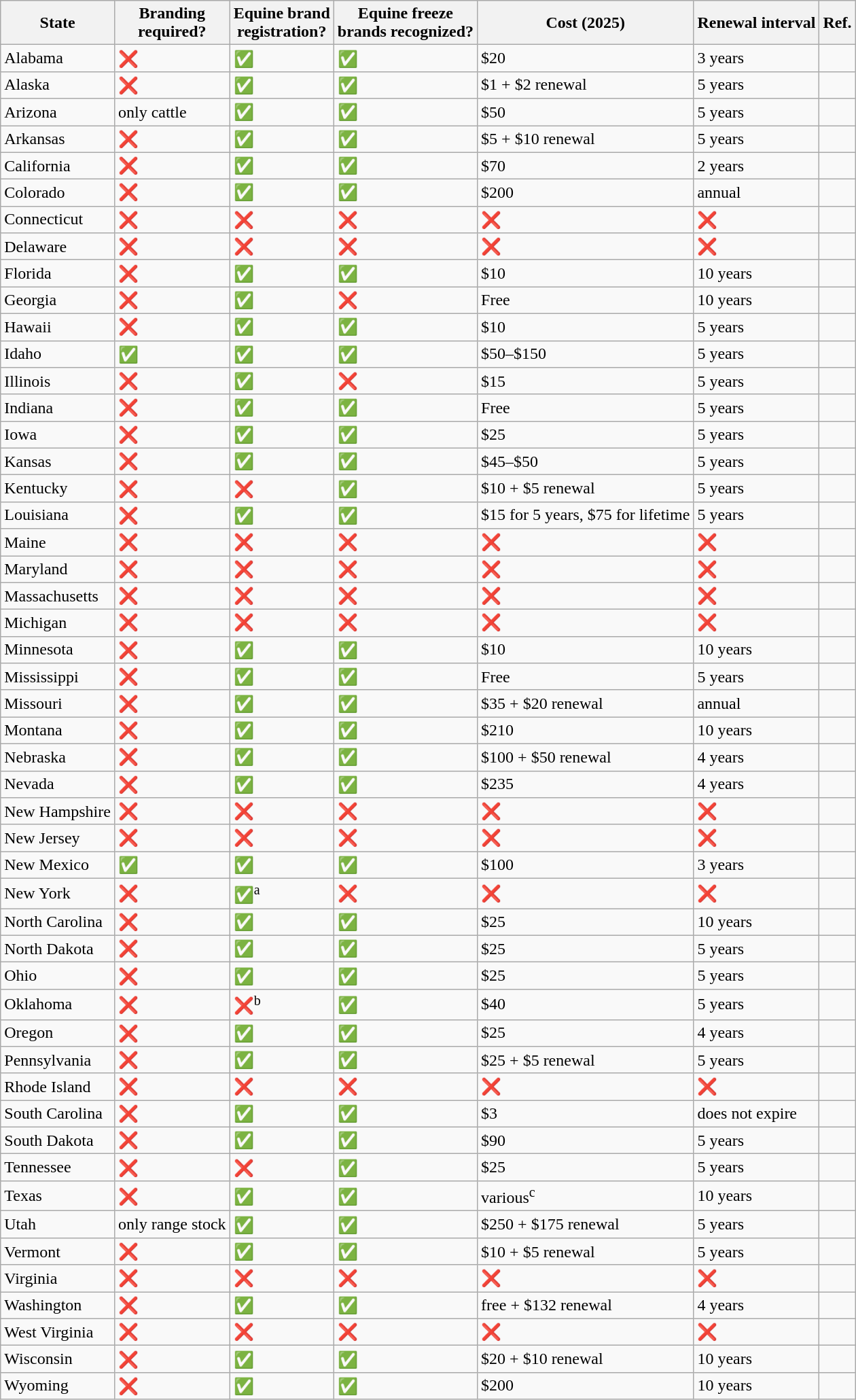<table class="wikitable sortable mw-collapsible">
<tr>
<th>State</th>
<th>Branding<br>required?</th>
<th>Equine brand<br>registration?</th>
<th><strong>Equine freeze</strong><br><strong>brands recognized?</strong></th>
<th>Cost (2025)</th>
<th>Renewal interval</th>
<th>Ref.</th>
</tr>
<tr>
<td>Alabama</td>
<td>❌</td>
<td>✅</td>
<td>✅</td>
<td>$20</td>
<td>3 years</td>
<td></td>
</tr>
<tr>
<td>Alaska</td>
<td>❌</td>
<td>✅</td>
<td>✅</td>
<td>$1 + $2 renewal</td>
<td>5 years</td>
<td></td>
</tr>
<tr>
<td>Arizona</td>
<td>only cattle</td>
<td>✅</td>
<td>✅</td>
<td>$50</td>
<td>5 years</td>
<td></td>
</tr>
<tr>
<td>Arkansas</td>
<td>❌</td>
<td>✅</td>
<td>✅</td>
<td>$5 + $10 renewal</td>
<td>5 years</td>
<td></td>
</tr>
<tr>
<td>California</td>
<td>❌</td>
<td>✅</td>
<td>✅</td>
<td>$70</td>
<td>2 years</td>
<td></td>
</tr>
<tr>
<td>Colorado</td>
<td>❌</td>
<td>✅</td>
<td>✅</td>
<td>$200</td>
<td>annual</td>
<td></td>
</tr>
<tr>
<td>Connecticut</td>
<td>❌</td>
<td>❌</td>
<td>❌</td>
<td>❌</td>
<td>❌</td>
<td></td>
</tr>
<tr>
<td>Delaware</td>
<td>❌</td>
<td>❌</td>
<td>❌</td>
<td>❌</td>
<td>❌</td>
<td></td>
</tr>
<tr>
<td>Florida</td>
<td>❌</td>
<td>✅</td>
<td>✅</td>
<td>$10</td>
<td>10 years</td>
<td></td>
</tr>
<tr>
<td>Georgia</td>
<td>❌</td>
<td>✅</td>
<td>❌</td>
<td>Free</td>
<td>10 years</td>
<td></td>
</tr>
<tr>
<td>Hawaii</td>
<td>❌</td>
<td>✅</td>
<td>✅</td>
<td>$10</td>
<td>5 years</td>
<td></td>
</tr>
<tr>
<td>Idaho</td>
<td>✅</td>
<td>✅</td>
<td>✅</td>
<td>$50–$150</td>
<td>5 years</td>
<td></td>
</tr>
<tr>
<td>Illinois</td>
<td>❌</td>
<td>✅</td>
<td>❌</td>
<td>$15</td>
<td>5 years</td>
<td></td>
</tr>
<tr>
<td>Indiana</td>
<td>❌</td>
<td>✅</td>
<td>✅</td>
<td>Free</td>
<td>5 years</td>
<td></td>
</tr>
<tr>
<td>Iowa</td>
<td>❌</td>
<td>✅</td>
<td>✅</td>
<td>$25</td>
<td>5 years</td>
<td></td>
</tr>
<tr>
<td>Kansas</td>
<td>❌</td>
<td>✅</td>
<td>✅</td>
<td>$45–$50</td>
<td>5 years</td>
<td></td>
</tr>
<tr>
<td>Kentucky</td>
<td>❌</td>
<td>❌</td>
<td>✅</td>
<td>$10 + $5 renewal</td>
<td>5 years</td>
<td></td>
</tr>
<tr>
<td>Louisiana</td>
<td>❌</td>
<td>✅</td>
<td>✅</td>
<td>$15 for 5 years, $75 for lifetime</td>
<td>5 years</td>
<td></td>
</tr>
<tr>
<td>Maine</td>
<td>❌</td>
<td>❌</td>
<td>❌</td>
<td>❌</td>
<td>❌</td>
<td></td>
</tr>
<tr>
<td>Maryland</td>
<td>❌</td>
<td>❌</td>
<td>❌</td>
<td>❌</td>
<td>❌</td>
<td></td>
</tr>
<tr>
<td>Massachusetts</td>
<td>❌</td>
<td>❌</td>
<td>❌</td>
<td>❌</td>
<td>❌</td>
<td></td>
</tr>
<tr>
<td>Michigan</td>
<td>❌</td>
<td>❌</td>
<td>❌</td>
<td>❌</td>
<td>❌</td>
<td></td>
</tr>
<tr>
<td>Minnesota</td>
<td>❌</td>
<td>✅</td>
<td>✅</td>
<td>$10</td>
<td>10 years</td>
<td></td>
</tr>
<tr>
<td>Mississippi</td>
<td>❌</td>
<td>✅</td>
<td>✅</td>
<td>Free</td>
<td>5 years</td>
<td></td>
</tr>
<tr>
<td>Missouri</td>
<td>❌</td>
<td>✅</td>
<td>✅</td>
<td>$35 + $20 renewal</td>
<td>annual</td>
<td></td>
</tr>
<tr>
<td>Montana</td>
<td>❌</td>
<td>✅</td>
<td>✅</td>
<td>$210</td>
<td>10 years</td>
<td></td>
</tr>
<tr>
<td>Nebraska</td>
<td>❌</td>
<td>✅</td>
<td>✅</td>
<td>$100 + $50 renewal</td>
<td>4 years</td>
<td></td>
</tr>
<tr>
<td>Nevada</td>
<td>❌</td>
<td>✅</td>
<td>✅</td>
<td>$235</td>
<td>4 years</td>
<td></td>
</tr>
<tr>
<td>New Hampshire</td>
<td>❌</td>
<td>❌</td>
<td>❌</td>
<td>❌</td>
<td>❌</td>
<td></td>
</tr>
<tr>
<td>New Jersey</td>
<td>❌</td>
<td>❌</td>
<td>❌</td>
<td>❌</td>
<td>❌</td>
<td></td>
</tr>
<tr>
<td>New Mexico</td>
<td>✅</td>
<td>✅</td>
<td>✅</td>
<td>$100</td>
<td>3 years</td>
<td></td>
</tr>
<tr>
<td>New York</td>
<td>❌</td>
<td>✅<sup>a</sup></td>
<td>❌</td>
<td>❌</td>
<td>❌</td>
<td></td>
</tr>
<tr>
<td>North Carolina</td>
<td>❌</td>
<td>✅</td>
<td>✅</td>
<td>$25</td>
<td>10 years</td>
<td></td>
</tr>
<tr>
<td>North Dakota</td>
<td>❌</td>
<td>✅</td>
<td>✅</td>
<td>$25</td>
<td>5 years</td>
<td></td>
</tr>
<tr>
<td>Ohio</td>
<td>❌</td>
<td>✅</td>
<td>✅</td>
<td>$25</td>
<td>5 years</td>
<td></td>
</tr>
<tr>
<td>Oklahoma</td>
<td>❌</td>
<td>❌<sup>b</sup></td>
<td>✅</td>
<td>$40</td>
<td>5 years</td>
<td></td>
</tr>
<tr>
<td>Oregon</td>
<td>❌</td>
<td>✅</td>
<td>✅</td>
<td>$25</td>
<td>4 years</td>
<td></td>
</tr>
<tr>
<td>Pennsylvania</td>
<td>❌</td>
<td>✅</td>
<td>✅</td>
<td>$25 + $5 renewal</td>
<td>5 years</td>
<td></td>
</tr>
<tr>
<td>Rhode Island</td>
<td>❌</td>
<td>❌</td>
<td>❌</td>
<td>❌</td>
<td>❌</td>
<td></td>
</tr>
<tr>
<td>South Carolina</td>
<td>❌</td>
<td>✅</td>
<td>✅</td>
<td>$3</td>
<td>does not expire</td>
<td></td>
</tr>
<tr>
<td>South Dakota</td>
<td>❌</td>
<td>✅</td>
<td>✅</td>
<td>$90</td>
<td>5 years</td>
<td></td>
</tr>
<tr>
<td>Tennessee</td>
<td>❌</td>
<td>❌</td>
<td>✅</td>
<td>$25</td>
<td>5 years</td>
<td></td>
</tr>
<tr>
<td>Texas</td>
<td>❌</td>
<td>✅</td>
<td>✅</td>
<td>various<sup>c</sup></td>
<td>10 years</td>
<td></td>
</tr>
<tr>
<td>Utah</td>
<td>only range stock</td>
<td>✅</td>
<td>✅</td>
<td>$250 + $175 renewal</td>
<td>5 years</td>
<td></td>
</tr>
<tr>
<td>Vermont</td>
<td>❌</td>
<td>✅</td>
<td>✅</td>
<td>$10 + $5 renewal</td>
<td>5 years</td>
<td></td>
</tr>
<tr>
<td>Virginia</td>
<td>❌</td>
<td>❌</td>
<td>❌</td>
<td>❌</td>
<td>❌</td>
<td></td>
</tr>
<tr>
<td>Washington</td>
<td>❌</td>
<td>✅</td>
<td>✅</td>
<td>free + $132 renewal</td>
<td>4 years</td>
<td></td>
</tr>
<tr>
<td>West Virginia</td>
<td>❌</td>
<td>❌</td>
<td>❌</td>
<td>❌</td>
<td>❌</td>
<td></td>
</tr>
<tr>
<td>Wisconsin</td>
<td>❌</td>
<td>✅</td>
<td>✅</td>
<td>$20 + $10 renewal</td>
<td>10 years</td>
<td></td>
</tr>
<tr>
<td>Wyoming</td>
<td>❌</td>
<td>✅</td>
<td>✅</td>
<td>$200</td>
<td>10 years</td>
<td></td>
</tr>
</table>
